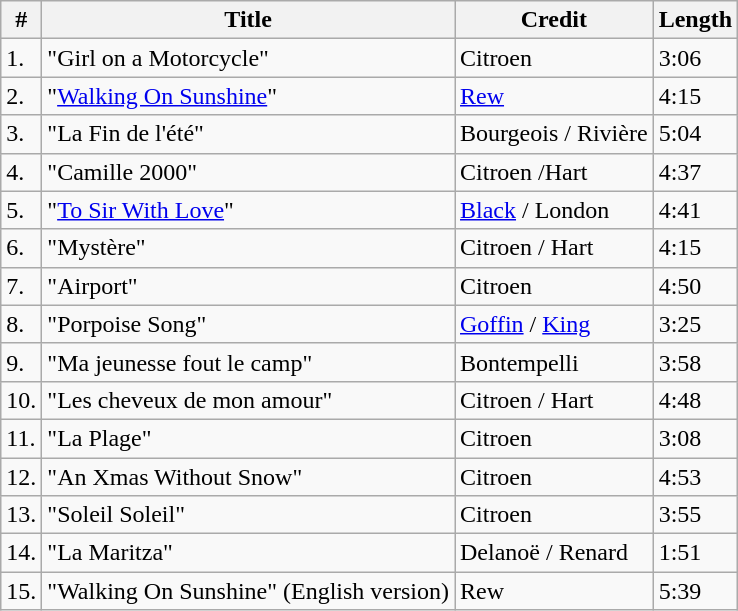<table class="wikitable">
<tr>
<th>#</th>
<th>Title</th>
<th>Credit</th>
<th>Length</th>
</tr>
<tr>
<td>1.</td>
<td>"Girl on a Motorcycle"</td>
<td>Citroen</td>
<td>3:06</td>
</tr>
<tr>
<td>2.</td>
<td>"<a href='#'>Walking On Sunshine</a>"</td>
<td><a href='#'>Rew</a></td>
<td>4:15</td>
</tr>
<tr>
<td>3.</td>
<td>"La Fin de l'été"</td>
<td>Bourgeois / Rivière</td>
<td>5:04</td>
</tr>
<tr>
<td>4.</td>
<td>"Camille 2000"</td>
<td>Citroen /Hart</td>
<td>4:37</td>
</tr>
<tr>
<td>5.</td>
<td>"<a href='#'>To Sir With Love</a>"</td>
<td><a href='#'>Black</a> / London</td>
<td>4:41</td>
</tr>
<tr>
<td>6.</td>
<td>"Mystère"</td>
<td>Citroen / Hart</td>
<td>4:15</td>
</tr>
<tr>
<td>7.</td>
<td>"Airport"</td>
<td>Citroen</td>
<td>4:50</td>
</tr>
<tr>
<td>8.</td>
<td>"Porpoise Song"</td>
<td><a href='#'>Goffin</a> / <a href='#'>King</a></td>
<td>3:25</td>
</tr>
<tr>
<td>9.</td>
<td>"Ma jeunesse fout le camp"</td>
<td>Bontempelli</td>
<td>3:58</td>
</tr>
<tr>
<td>10.</td>
<td>"Les cheveux de mon amour"</td>
<td>Citroen / Hart</td>
<td>4:48</td>
</tr>
<tr>
<td>11.</td>
<td>"La Plage"</td>
<td>Citroen</td>
<td>3:08</td>
</tr>
<tr>
<td>12.</td>
<td>"An Xmas Without Snow"</td>
<td>Citroen</td>
<td>4:53</td>
</tr>
<tr>
<td>13.</td>
<td>"Soleil Soleil"</td>
<td>Citroen</td>
<td>3:55</td>
</tr>
<tr>
<td>14.</td>
<td>"La Maritza"</td>
<td>Delanoë / Renard</td>
<td>1:51</td>
</tr>
<tr>
<td>15.</td>
<td>"Walking On Sunshine" (English version)</td>
<td>Rew</td>
<td>5:39</td>
</tr>
</table>
